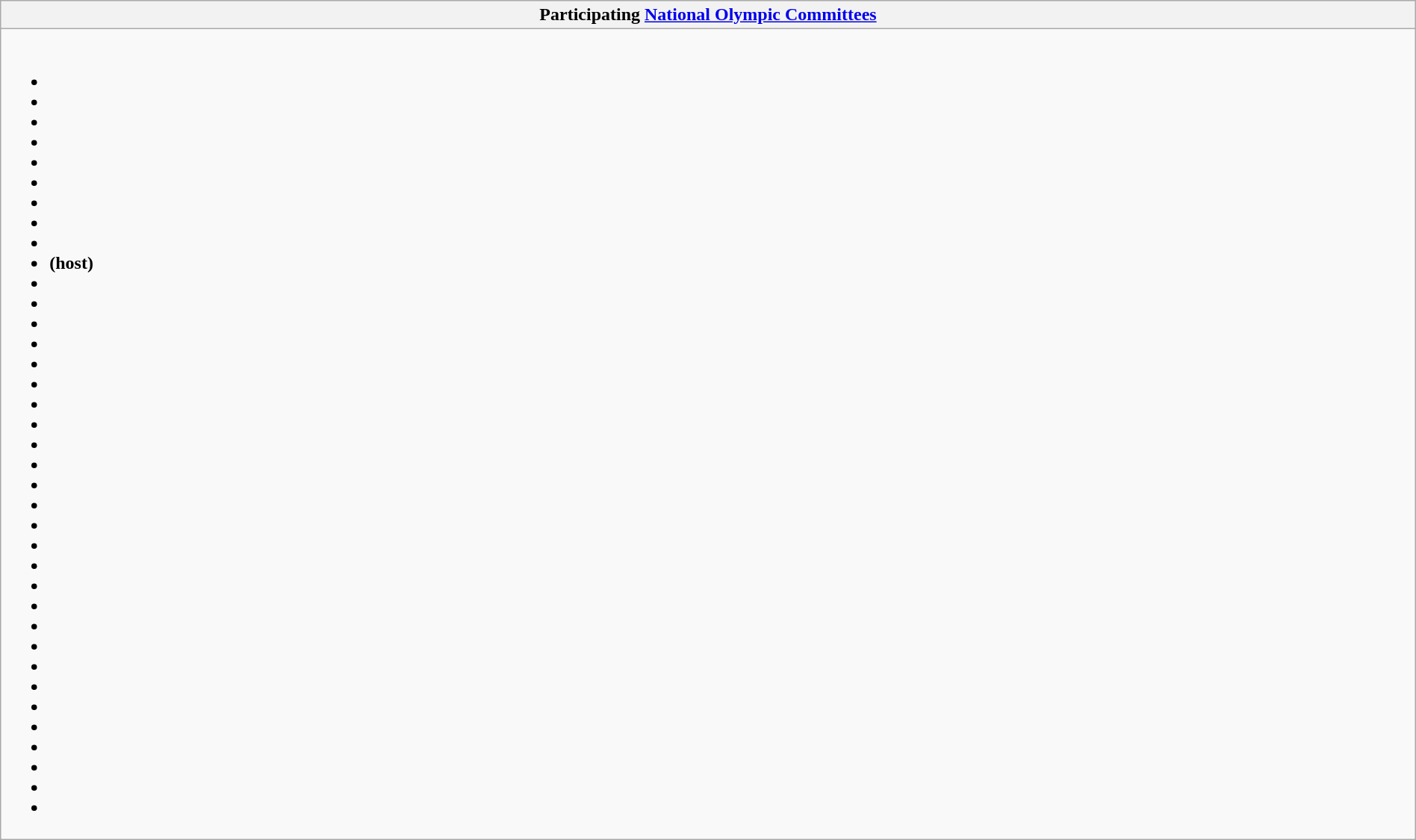<table class="wikitable collapsible" style="width:100%;">
<tr>
<th>Participating <a href='#'>National Olympic Committees</a></th>
</tr>
<tr>
<td><br><ul><li></li><li></li><li></li><li></li><li></li><li></li><li></li><li></li><li></li><li> <strong>(host)</strong></li><li></li><li></li><li></li><li></li><li></li><li></li><li></li><li></li><li></li><li></li><li></li><li></li><li></li><li></li><li></li><li></li><li></li><li></li><li></li><li></li><li></li><li></li><li></li><li></li><li></li><li></li><li></li></ul></td>
</tr>
</table>
